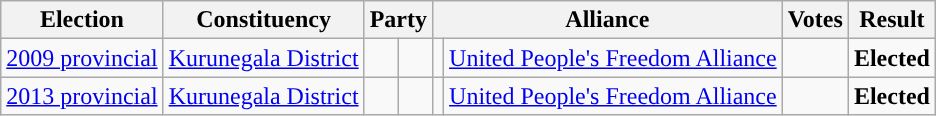<table class="wikitable" style="text-align:left;">
<tr>
<th scope=col>Election</th>
<th scope=col>Constituency</th>
<th scope=col colspan="2">Party</th>
<th scope=col colspan="2">Alliance</th>
<th scope=col>Votes</th>
<th scope=col>Result</th>
</tr>
<tr>
<td><a href='#'>2009 provincial</a></td>
<td><a href='#'>Kurunegala District</a></td>
<td></td>
<td></td>
<td style="background:"></td>
<td><a href='#'>United People's Freedom Alliance</a></td>
<td align=right></td>
<td><strong>Elected</strong></td>
</tr>
<tr>
<td><a href='#'>2013 provincial</a></td>
<td><a href='#'>Kurunegala District</a></td>
<td></td>
<td></td>
<td style="background:"></td>
<td><a href='#'>United People's Freedom Alliance</a></td>
<td align=right></td>
<td><strong>Elected</strong></td>
</tr>
</table>
